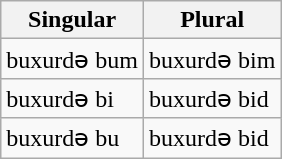<table class="wikitable">
<tr>
<th>Singular</th>
<th>Plural</th>
</tr>
<tr>
<td>buxurdə bum</td>
<td>buxurdə bim</td>
</tr>
<tr>
<td>buxurdə bi</td>
<td>buxurdə bid</td>
</tr>
<tr>
<td>buxurdə bu</td>
<td>buxurdə bid</td>
</tr>
</table>
